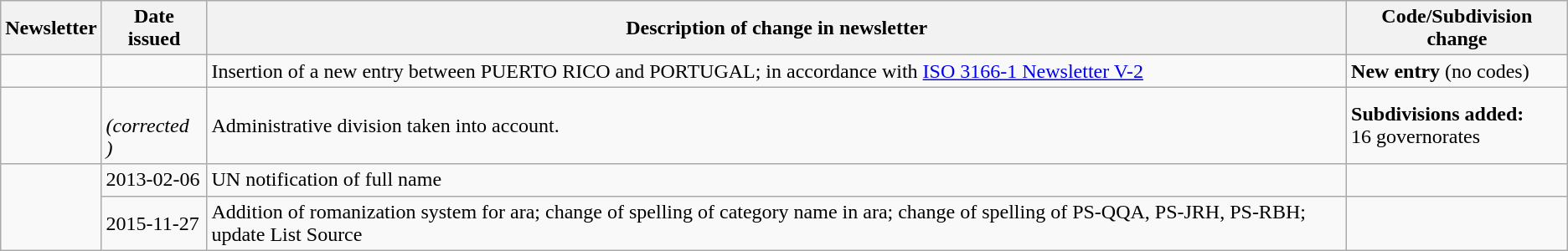<table class="wikitable">
<tr>
<th>Newsletter</th>
<th>Date issued</th>
<th>Description of change in newsletter</th>
<th>Code/Subdivision change</th>
</tr>
<tr>
<td id="I-3"></td>
<td></td>
<td>Insertion of a new entry between PUERTO RICO and PORTUGAL; in accordance with <a href='#'>ISO 3166-1 Newsletter V-2</a></td>
<td><strong>New entry</strong> (no codes)</td>
</tr>
<tr>
<td id="II-3"></td>
<td><br> <em>(corrected<br> )</em></td>
<td>Administrative division taken into account.</td>
<td style=white-space:nowrap><strong>Subdivisions added:</strong><br> 16 governorates</td>
</tr>
<tr>
<td rowspan="2"></td>
<td>2013-02-06</td>
<td>UN notification of full name</td>
<td></td>
</tr>
<tr>
<td>2015-11-27</td>
<td>Addition of romanization system for ara; change of spelling of category name in ara; change of spelling of PS-QQA, PS-JRH, PS-RBH; update List Source</td>
<td></td>
</tr>
</table>
